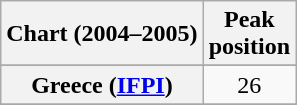<table class="wikitable sortable plainrowheaders" style="text-align:center">
<tr>
<th scope="col">Chart (2004–2005)</th>
<th scope="col">Peak<br>position</th>
</tr>
<tr>
</tr>
<tr>
</tr>
<tr>
</tr>
<tr>
<th scope="row">Greece (<a href='#'>IFPI</a>)</th>
<td>26</td>
</tr>
<tr>
</tr>
<tr>
</tr>
<tr>
</tr>
<tr>
</tr>
<tr>
</tr>
<tr>
</tr>
<tr>
</tr>
</table>
